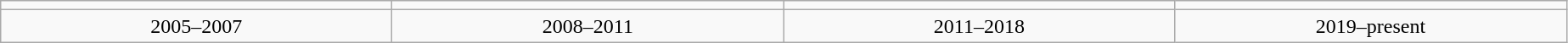<table class="wikitable sortable">
<tr align="center">
<td width="300" align="center"></td>
<td width="300" align="center"></td>
<td width="300" align="center"></td>
<td width="300" align="center"></td>
</tr>
<tr align="center">
<td>2005–2007</td>
<td>2008–2011</td>
<td>2011–2018</td>
<td>2019–present</td>
</tr>
</table>
